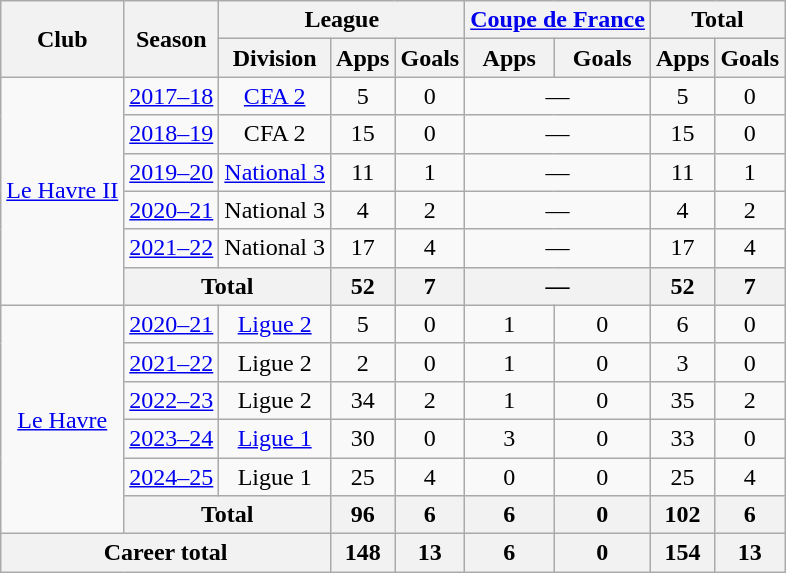<table class="wikitable" style="text-align:center">
<tr>
<th rowspan="2">Club</th>
<th rowspan="2">Season</th>
<th colspan="3">League</th>
<th colspan="2"><a href='#'>Coupe de France</a></th>
<th colspan="2">Total</th>
</tr>
<tr>
<th>Division</th>
<th>Apps</th>
<th>Goals</th>
<th>Apps</th>
<th>Goals</th>
<th>Apps</th>
<th>Goals</th>
</tr>
<tr>
<td rowspan="6"><a href='#'>Le Havre II</a></td>
<td><a href='#'>2017–18</a></td>
<td><a href='#'>CFA 2</a></td>
<td>5</td>
<td>0</td>
<td colspan="2">—</td>
<td>5</td>
<td>0</td>
</tr>
<tr>
<td><a href='#'>2018–19</a></td>
<td>CFA 2</td>
<td>15</td>
<td>0</td>
<td colspan="2">—</td>
<td>15</td>
<td>0</td>
</tr>
<tr>
<td><a href='#'>2019–20</a></td>
<td><a href='#'>National 3</a></td>
<td>11</td>
<td>1</td>
<td colspan="2">—</td>
<td>11</td>
<td>1</td>
</tr>
<tr>
<td><a href='#'>2020–21</a></td>
<td>National 3</td>
<td>4</td>
<td>2</td>
<td colspan="2">—</td>
<td>4</td>
<td>2</td>
</tr>
<tr>
<td><a href='#'>2021–22</a></td>
<td>National 3</td>
<td>17</td>
<td>4</td>
<td colspan="2">—</td>
<td>17</td>
<td>4</td>
</tr>
<tr>
<th colspan="2">Total</th>
<th>52</th>
<th>7</th>
<th colspan="2">—</th>
<th>52</th>
<th>7</th>
</tr>
<tr>
<td rowspan="6"><a href='#'>Le Havre</a></td>
<td><a href='#'>2020–21</a></td>
<td><a href='#'>Ligue 2</a></td>
<td>5</td>
<td>0</td>
<td>1</td>
<td>0</td>
<td>6</td>
<td>0</td>
</tr>
<tr>
<td><a href='#'>2021–22</a></td>
<td>Ligue 2</td>
<td>2</td>
<td>0</td>
<td>1</td>
<td>0</td>
<td>3</td>
<td>0</td>
</tr>
<tr>
<td><a href='#'>2022–23</a></td>
<td>Ligue 2</td>
<td>34</td>
<td>2</td>
<td>1</td>
<td>0</td>
<td>35</td>
<td>2</td>
</tr>
<tr>
<td><a href='#'>2023–24</a></td>
<td><a href='#'>Ligue 1</a></td>
<td>30</td>
<td>0</td>
<td>3</td>
<td>0</td>
<td>33</td>
<td>0</td>
</tr>
<tr>
<td><a href='#'>2024–25</a></td>
<td>Ligue 1</td>
<td>25</td>
<td>4</td>
<td>0</td>
<td>0</td>
<td>25</td>
<td>4</td>
</tr>
<tr>
<th colspan="2">Total</th>
<th>96</th>
<th>6</th>
<th>6</th>
<th>0</th>
<th>102</th>
<th>6</th>
</tr>
<tr>
<th colspan="3">Career total</th>
<th>148</th>
<th>13</th>
<th>6</th>
<th>0</th>
<th>154</th>
<th>13</th>
</tr>
</table>
